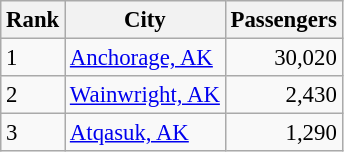<table class="wikitable sortable" style="font-size: 95%" width= align=>
<tr>
<th>Rank</th>
<th>City</th>
<th>Passengers</th>
</tr>
<tr>
<td>1</td>
<td> <a href='#'>Anchorage, AK</a></td>
<td align=right>30,020</td>
</tr>
<tr>
<td>2</td>
<td> <a href='#'>Wainwright, AK</a></td>
<td align=right>2,430</td>
</tr>
<tr>
<td>3</td>
<td> <a href='#'>Atqasuk, AK</a></td>
<td align=right>1,290</td>
</tr>
</table>
